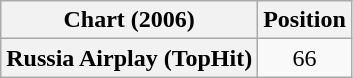<table class="wikitable plainrowheaders" style="text-align:center">
<tr>
<th scope="col">Chart (2006)</th>
<th scope="col">Position</th>
</tr>
<tr>
<th scope="row">Russia Airplay (TopHit)</th>
<td>66</td>
</tr>
</table>
